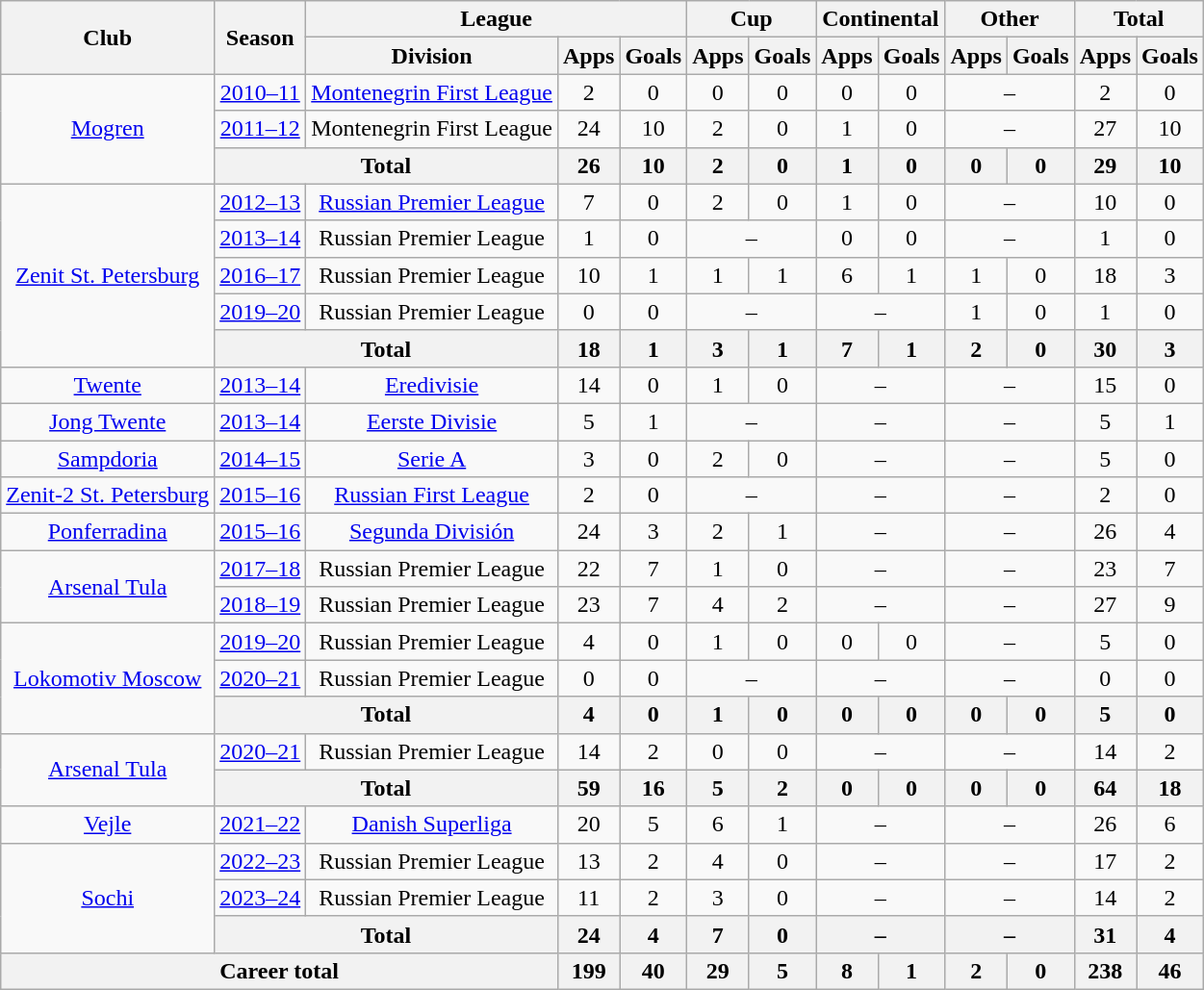<table class="wikitable" style="text-align: center;">
<tr>
<th rowspan=2>Club</th>
<th rowspan=2>Season</th>
<th colspan=3>League</th>
<th colspan=2>Cup</th>
<th colspan=2>Continental</th>
<th colspan=2>Other</th>
<th colspan=2>Total</th>
</tr>
<tr>
<th>Division</th>
<th>Apps</th>
<th>Goals</th>
<th>Apps</th>
<th>Goals</th>
<th>Apps</th>
<th>Goals</th>
<th>Apps</th>
<th>Goals</th>
<th>Apps</th>
<th>Goals</th>
</tr>
<tr>
<td rowspan=3><a href='#'>Mogren</a></td>
<td><a href='#'>2010–11</a></td>
<td><a href='#'>Montenegrin First League</a></td>
<td>2</td>
<td>0</td>
<td>0</td>
<td>0</td>
<td>0</td>
<td>0</td>
<td colspan=2>–</td>
<td>2</td>
<td>0</td>
</tr>
<tr>
<td><a href='#'>2011–12</a></td>
<td>Montenegrin First League</td>
<td>24</td>
<td>10</td>
<td>2</td>
<td>0</td>
<td>1</td>
<td>0</td>
<td colspan=2>–</td>
<td>27</td>
<td>10</td>
</tr>
<tr>
<th colspan=2>Total</th>
<th>26</th>
<th>10</th>
<th>2</th>
<th>0</th>
<th>1</th>
<th>0</th>
<th>0</th>
<th>0</th>
<th>29</th>
<th>10</th>
</tr>
<tr>
<td rowspan=5><a href='#'>Zenit St. Petersburg</a></td>
<td><a href='#'>2012–13</a></td>
<td><a href='#'>Russian Premier League</a></td>
<td>7</td>
<td>0</td>
<td>2</td>
<td>0</td>
<td>1</td>
<td>0</td>
<td colspan=2>–</td>
<td>10</td>
<td>0</td>
</tr>
<tr>
<td><a href='#'>2013–14</a></td>
<td>Russian Premier League</td>
<td>1</td>
<td>0</td>
<td colspan=2>–</td>
<td>0</td>
<td>0</td>
<td colspan=2>–</td>
<td>1</td>
<td>0</td>
</tr>
<tr>
<td><a href='#'>2016–17</a></td>
<td>Russian Premier League</td>
<td>10</td>
<td>1</td>
<td>1</td>
<td>1</td>
<td>6</td>
<td>1</td>
<td>1</td>
<td>0</td>
<td>18</td>
<td>3</td>
</tr>
<tr>
<td><a href='#'>2019–20</a></td>
<td>Russian Premier League</td>
<td>0</td>
<td>0</td>
<td colspan=2>–</td>
<td colspan=2>–</td>
<td>1</td>
<td>0</td>
<td>1</td>
<td>0</td>
</tr>
<tr>
<th colspan=2>Total</th>
<th>18</th>
<th>1</th>
<th>3</th>
<th>1</th>
<th>7</th>
<th>1</th>
<th>2</th>
<th>0</th>
<th>30</th>
<th>3</th>
</tr>
<tr>
<td><a href='#'>Twente</a></td>
<td><a href='#'>2013–14</a></td>
<td><a href='#'>Eredivisie</a></td>
<td>14</td>
<td>0</td>
<td>1</td>
<td>0</td>
<td colspan=2>–</td>
<td colspan=2>–</td>
<td>15</td>
<td>0</td>
</tr>
<tr>
<td><a href='#'>Jong Twente</a></td>
<td><a href='#'>2013–14</a></td>
<td><a href='#'>Eerste Divisie</a></td>
<td>5</td>
<td>1</td>
<td colspan=2>–</td>
<td colspan=2>–</td>
<td colspan=2>–</td>
<td>5</td>
<td>1</td>
</tr>
<tr>
<td><a href='#'>Sampdoria</a></td>
<td><a href='#'>2014–15</a></td>
<td><a href='#'>Serie A</a></td>
<td>3</td>
<td>0</td>
<td>2</td>
<td>0</td>
<td colspan=2>–</td>
<td colspan=2>–</td>
<td>5</td>
<td>0</td>
</tr>
<tr>
<td><a href='#'>Zenit-2 St. Petersburg</a></td>
<td><a href='#'>2015–16</a></td>
<td><a href='#'>Russian First League</a></td>
<td>2</td>
<td>0</td>
<td colspan=2>–</td>
<td colspan=2>–</td>
<td colspan=2>–</td>
<td>2</td>
<td>0</td>
</tr>
<tr>
<td><a href='#'>Ponferradina</a></td>
<td><a href='#'>2015–16</a></td>
<td><a href='#'>Segunda División</a></td>
<td>24</td>
<td>3</td>
<td>2</td>
<td>1</td>
<td colspan=2>–</td>
<td colspan=2>–</td>
<td>26</td>
<td>4</td>
</tr>
<tr>
<td rowspan=2><a href='#'>Arsenal Tula</a></td>
<td><a href='#'>2017–18</a></td>
<td>Russian Premier League</td>
<td>22</td>
<td>7</td>
<td>1</td>
<td>0</td>
<td colspan=2>–</td>
<td colspan=2>–</td>
<td>23</td>
<td>7</td>
</tr>
<tr>
<td><a href='#'>2018–19</a></td>
<td>Russian Premier League</td>
<td>23</td>
<td>7</td>
<td>4</td>
<td>2</td>
<td colspan=2>–</td>
<td colspan=2>–</td>
<td>27</td>
<td>9</td>
</tr>
<tr>
<td rowspan="3"><a href='#'>Lokomotiv Moscow</a></td>
<td><a href='#'>2019–20</a></td>
<td>Russian Premier League</td>
<td>4</td>
<td>0</td>
<td>1</td>
<td>0</td>
<td>0</td>
<td>0</td>
<td colspan=2>–</td>
<td>5</td>
<td>0</td>
</tr>
<tr>
<td><a href='#'>2020–21</a></td>
<td>Russian Premier League</td>
<td>0</td>
<td>0</td>
<td colspan=2>–</td>
<td colspan=2>–</td>
<td colspan=2>–</td>
<td>0</td>
<td>0</td>
</tr>
<tr>
<th colspan=2>Total</th>
<th>4</th>
<th>0</th>
<th>1</th>
<th>0</th>
<th>0</th>
<th>0</th>
<th>0</th>
<th>0</th>
<th>5</th>
<th>0</th>
</tr>
<tr>
<td rowspan="2"><a href='#'>Arsenal Tula</a></td>
<td><a href='#'>2020–21</a></td>
<td>Russian Premier League</td>
<td>14</td>
<td>2</td>
<td>0</td>
<td>0</td>
<td colspan=2>–</td>
<td colspan=2>–</td>
<td>14</td>
<td>2</td>
</tr>
<tr>
<th colspan=2>Total</th>
<th>59</th>
<th>16</th>
<th>5</th>
<th>2</th>
<th>0</th>
<th>0</th>
<th>0</th>
<th>0</th>
<th>64</th>
<th>18</th>
</tr>
<tr>
<td><a href='#'>Vejle</a></td>
<td><a href='#'>2021–22</a></td>
<td><a href='#'>Danish Superliga</a></td>
<td>20</td>
<td>5</td>
<td>6</td>
<td>1</td>
<td colspan=2>–</td>
<td colspan=2>–</td>
<td>26</td>
<td>6</td>
</tr>
<tr>
<td rowspan="3"><a href='#'>Sochi</a></td>
<td><a href='#'>2022–23</a></td>
<td>Russian Premier League</td>
<td>13</td>
<td>2</td>
<td>4</td>
<td>0</td>
<td colspan=2>–</td>
<td colspan=2>–</td>
<td>17</td>
<td>2</td>
</tr>
<tr>
<td><a href='#'>2023–24</a></td>
<td>Russian Premier League</td>
<td>11</td>
<td>2</td>
<td>3</td>
<td>0</td>
<td colspan=2>–</td>
<td colspan=2>–</td>
<td>14</td>
<td>2</td>
</tr>
<tr>
<th colspan=2>Total</th>
<th>24</th>
<th>4</th>
<th>7</th>
<th>0</th>
<th colspan=2>–</th>
<th colspan=2>–</th>
<th>31</th>
<th>4</th>
</tr>
<tr>
<th colspan=3>Career total</th>
<th>199</th>
<th>40</th>
<th>29</th>
<th>5</th>
<th>8</th>
<th>1</th>
<th>2</th>
<th>0</th>
<th>238</th>
<th>46</th>
</tr>
</table>
